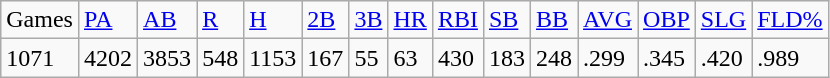<table class="wikitable">
<tr>
<td>Games</td>
<td><a href='#'>PA</a></td>
<td><a href='#'>AB</a></td>
<td><a href='#'>R</a></td>
<td><a href='#'>H</a></td>
<td><a href='#'>2B</a></td>
<td><a href='#'>3B</a></td>
<td><a href='#'>HR</a></td>
<td><a href='#'>RBI</a></td>
<td><a href='#'>SB</a></td>
<td><a href='#'>BB</a></td>
<td><a href='#'>AVG</a></td>
<td><a href='#'>OBP</a></td>
<td><a href='#'>SLG</a></td>
<td><a href='#'>FLD%</a></td>
</tr>
<tr>
<td>1071</td>
<td>4202</td>
<td>3853</td>
<td>548</td>
<td>1153</td>
<td>167</td>
<td>55</td>
<td>63</td>
<td>430</td>
<td>183</td>
<td>248</td>
<td>.299</td>
<td>.345</td>
<td>.420</td>
<td>.989</td>
</tr>
</table>
